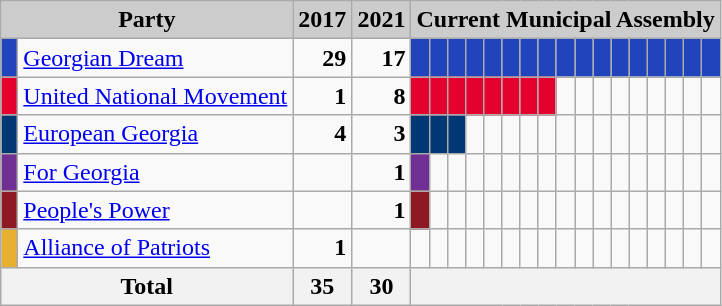<table class="wikitable">
<tr>
<th colspan="2" style="background:#ccc">Party</th>
<th style="background:#ccc">2017</th>
<th style="background:#ccc">2021</th>
<th colspan="43" style="background:#ccc">Current Municipal Assembly</th>
</tr>
<tr>
<td style="background-color: #2044BC  "> </td>
<td><a href='#'>Georgian Dream</a></td>
<td style="text-align: right"><strong>29</strong></td>
<td style="text-align: right"><strong>17</strong></td>
<td style="background-color: #2044BC "> </td>
<td style="background-color: #2044BC "> </td>
<td style="background-color: #2044BC "> </td>
<td style="background-color: #2044BC "> </td>
<td style="background-color: #2044BC "> </td>
<td style="background-color: #2044BC "> </td>
<td style="background-color: #2044BC "> </td>
<td style="background-color: #2044BC "> </td>
<td style="background-color: #2044BC "> </td>
<td style="background-color: #2044BC "> </td>
<td style="background-color: #2044BC "> </td>
<td style="background-color: #2044BC "> </td>
<td style="background-color: #2044BC "> </td>
<td style="background-color: #2044BC "> </td>
<td style="background-color: #2044BC "> </td>
<td style="background-color: #2044BC "> </td>
<td style="background-color: #2044BC "> </td>
</tr>
<tr>
<td style="background-color: #e4012e "> </td>
<td><a href='#'>United National Movement</a></td>
<td style="text-align: right"><strong>1</strong></td>
<td style="text-align: right"><strong>8</strong></td>
<td style="background-color: #e4012e"> </td>
<td style="background-color: #e4012e "> </td>
<td style="background-color: #e4012e "> </td>
<td style="background-color: #e4012e "> </td>
<td style="background-color: #e4012e "> </td>
<td style="background-color: #e4012e "> </td>
<td style="background-color: #e4012e "> </td>
<td style="background-color: #e4012e "> </td>
<td></td>
<td></td>
<td></td>
<td></td>
<td></td>
<td></td>
<td></td>
<td></td>
<td></td>
</tr>
<tr>
<td style="background-color: #003876 "> </td>
<td><a href='#'>European Georgia</a></td>
<td style="text-align: right"><strong>4</strong></td>
<td style="text-align: right"><strong>3</strong></td>
<td style="background-color: #003876 "> </td>
<td style="background-color: #003876 "> </td>
<td style="background-color: #003876 "> </td>
<td></td>
<td></td>
<td></td>
<td></td>
<td></td>
<td></td>
<td></td>
<td></td>
<td></td>
<td></td>
<td></td>
<td></td>
<td></td>
<td></td>
</tr>
<tr>
<td style="background-color: #702F92 "> </td>
<td><a href='#'>For Georgia</a></td>
<td></td>
<td style="text-align: right"><strong>1</strong></td>
<td style="background-color: #702F92 "> </td>
<td></td>
<td></td>
<td></td>
<td></td>
<td></td>
<td></td>
<td></td>
<td></td>
<td></td>
<td></td>
<td></td>
<td></td>
<td></td>
<td></td>
<td></td>
<td></td>
</tr>
<tr>
<td style="background-color: #8e1922"> </td>
<td><a href='#'>People's Power</a></td>
<td></td>
<td style="text-align: right"><strong>1</strong></td>
<td style="background-color: #8e1922"> </td>
<td></td>
<td></td>
<td></td>
<td></td>
<td></td>
<td></td>
<td></td>
<td></td>
<td></td>
<td></td>
<td></td>
<td></td>
<td></td>
<td></td>
<td></td>
<td></td>
</tr>
<tr>
<td style="background-color: #e7b031 "> </td>
<td><a href='#'>Alliance of Patriots</a></td>
<td style="text-align: right"><strong>1</strong></td>
<td></td>
<td></td>
<td></td>
<td></td>
<td></td>
<td></td>
<td></td>
<td></td>
<td></td>
<td></td>
<td></td>
<td></td>
<td></td>
<td></td>
<td></td>
<td></td>
<td></td>
<td></td>
</tr>
<tr>
<th colspan="2">Total</th>
<th align="right">35</th>
<th align="right">30</th>
<th colspan="43"> </th>
</tr>
</table>
